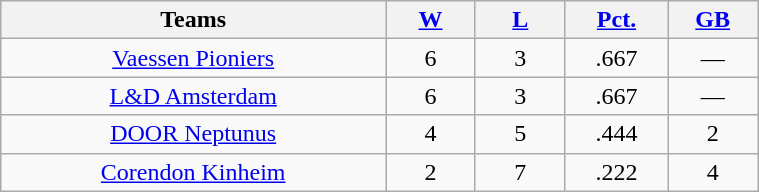<table class="wikitable" width="40%" style="text-align:center;">
<tr>
<th width="30%">Teams</th>
<th width="7%"><a href='#'>W</a></th>
<th width="7%"><a href='#'>L</a></th>
<th width="8%"><a href='#'>Pct.</a></th>
<th width="7%"><a href='#'>GB</a></th>
</tr>
<tr>
<td><a href='#'>Vaessen Pioniers</a></td>
<td>6</td>
<td>3</td>
<td>.667</td>
<td>—</td>
</tr>
<tr>
<td><a href='#'>L&D Amsterdam</a></td>
<td>6</td>
<td>3</td>
<td>.667</td>
<td>—</td>
</tr>
<tr>
<td><a href='#'>DOOR Neptunus</a></td>
<td>4</td>
<td>5</td>
<td>.444</td>
<td>2</td>
</tr>
<tr>
<td><a href='#'>Corendon Kinheim</a></td>
<td>2</td>
<td>7</td>
<td>.222</td>
<td>4</td>
</tr>
</table>
